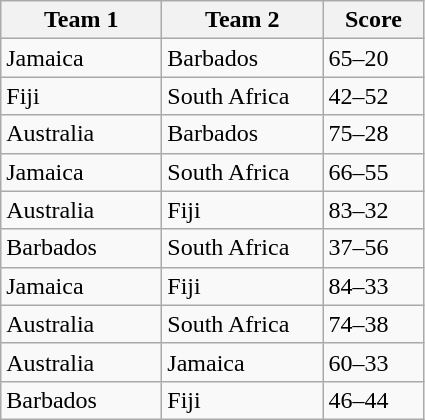<table class="wikitable" style="font-size: 100%">
<tr>
<th width=100>Team 1</th>
<th width=100>Team 2</th>
<th width=60>Score</th>
</tr>
<tr>
<td>Jamaica</td>
<td>Barbados</td>
<td>65–20</td>
</tr>
<tr>
<td>Fiji</td>
<td>South Africa</td>
<td>42–52</td>
</tr>
<tr>
<td>Australia</td>
<td>Barbados</td>
<td>75–28</td>
</tr>
<tr>
<td>Jamaica</td>
<td>South Africa</td>
<td>66–55</td>
</tr>
<tr>
<td>Australia</td>
<td>Fiji</td>
<td>83–32</td>
</tr>
<tr>
<td>Barbados</td>
<td>South Africa</td>
<td>37–56</td>
</tr>
<tr>
<td>Jamaica</td>
<td>Fiji</td>
<td>84–33</td>
</tr>
<tr>
<td>Australia</td>
<td>South Africa</td>
<td>74–38</td>
</tr>
<tr>
<td>Australia</td>
<td>Jamaica</td>
<td>60–33</td>
</tr>
<tr>
<td>Barbados</td>
<td>Fiji</td>
<td>46–44</td>
</tr>
</table>
